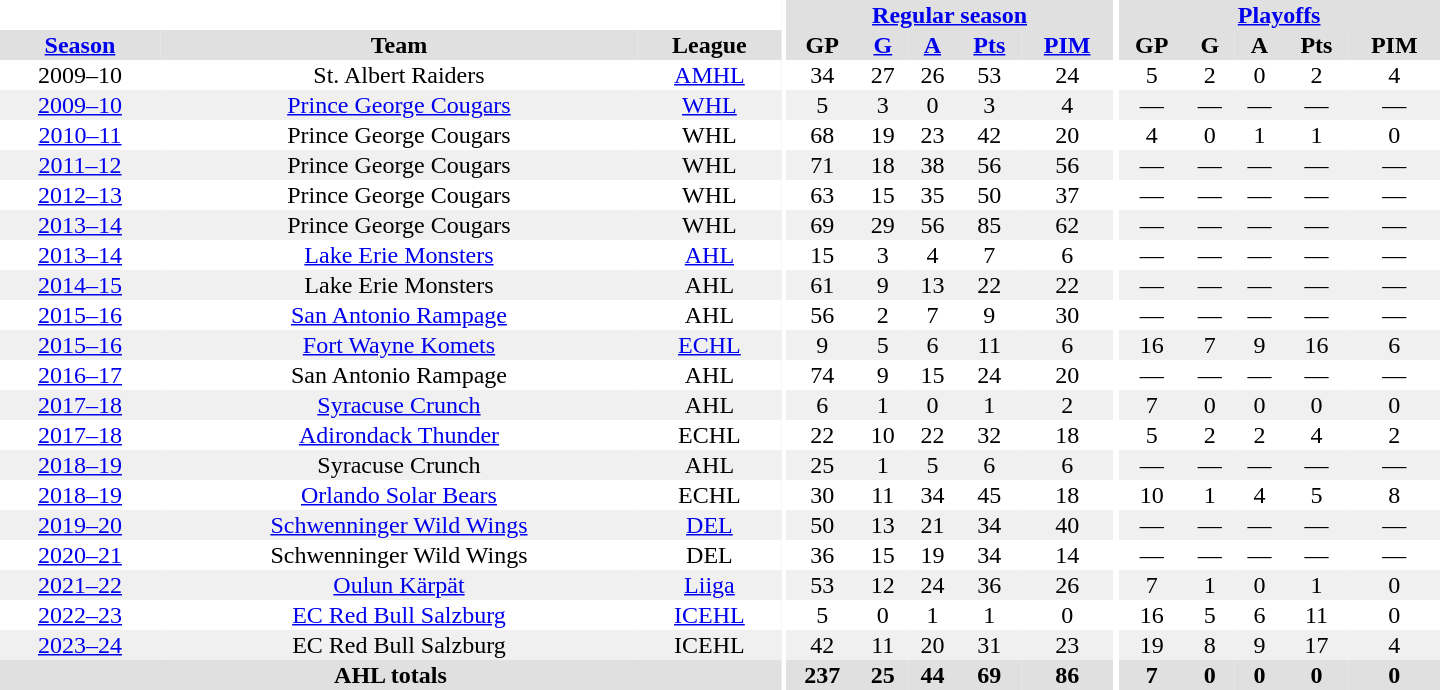<table border="0" cellpadding="1" cellspacing="0" style="text-align:center; width:60em">
<tr bgcolor="#e0e0e0">
<th colspan="3" bgcolor="#ffffff"></th>
<th rowspan="99" bgcolor="#ffffff"></th>
<th colspan="5"><a href='#'>Regular season</a></th>
<th rowspan="99" bgcolor="#ffffff"></th>
<th colspan="5"><a href='#'>Playoffs</a></th>
</tr>
<tr bgcolor="#e0e0e0">
<th><a href='#'>Season</a></th>
<th>Team</th>
<th>League</th>
<th>GP</th>
<th><a href='#'>G</a></th>
<th><a href='#'>A</a></th>
<th><a href='#'>Pts</a></th>
<th><a href='#'>PIM</a></th>
<th>GP</th>
<th>G</th>
<th>A</th>
<th>Pts</th>
<th>PIM</th>
</tr>
<tr>
<td>2009–10</td>
<td>St. Albert Raiders</td>
<td><a href='#'>AMHL</a></td>
<td>34</td>
<td>27</td>
<td>26</td>
<td>53</td>
<td>24</td>
<td>5</td>
<td>2</td>
<td>0</td>
<td>2</td>
<td>4</td>
</tr>
<tr style="background:#f0f0f0;">
<td><a href='#'>2009–10</a></td>
<td><a href='#'>Prince George Cougars</a></td>
<td><a href='#'>WHL</a></td>
<td>5</td>
<td>3</td>
<td>0</td>
<td>3</td>
<td>4</td>
<td>—</td>
<td>—</td>
<td>—</td>
<td>—</td>
<td>—</td>
</tr>
<tr>
<td><a href='#'>2010–11</a></td>
<td>Prince George Cougars</td>
<td>WHL</td>
<td>68</td>
<td>19</td>
<td>23</td>
<td>42</td>
<td>20</td>
<td>4</td>
<td>0</td>
<td>1</td>
<td>1</td>
<td>0</td>
</tr>
<tr style="background:#f0f0f0;">
<td><a href='#'>2011–12</a></td>
<td>Prince George Cougars</td>
<td>WHL</td>
<td>71</td>
<td>18</td>
<td>38</td>
<td>56</td>
<td>56</td>
<td>—</td>
<td>—</td>
<td>—</td>
<td>—</td>
<td>—</td>
</tr>
<tr>
<td><a href='#'>2012–13</a></td>
<td>Prince George Cougars</td>
<td>WHL</td>
<td>63</td>
<td>15</td>
<td>35</td>
<td>50</td>
<td>37</td>
<td>—</td>
<td>—</td>
<td>—</td>
<td>—</td>
<td>—</td>
</tr>
<tr style="background:#f0f0f0;">
<td><a href='#'>2013–14</a></td>
<td>Prince George Cougars</td>
<td>WHL</td>
<td>69</td>
<td>29</td>
<td>56</td>
<td>85</td>
<td>62</td>
<td>—</td>
<td>—</td>
<td>—</td>
<td>—</td>
<td>—</td>
</tr>
<tr>
<td><a href='#'>2013–14</a></td>
<td><a href='#'>Lake Erie Monsters</a></td>
<td><a href='#'>AHL</a></td>
<td>15</td>
<td>3</td>
<td>4</td>
<td>7</td>
<td>6</td>
<td>—</td>
<td>—</td>
<td>—</td>
<td>—</td>
<td>—</td>
</tr>
<tr style="background:#f0f0f0;">
<td><a href='#'>2014–15</a></td>
<td>Lake Erie Monsters</td>
<td>AHL</td>
<td>61</td>
<td>9</td>
<td>13</td>
<td>22</td>
<td>22</td>
<td>—</td>
<td>—</td>
<td>—</td>
<td>—</td>
<td>—</td>
</tr>
<tr>
<td><a href='#'>2015–16</a></td>
<td><a href='#'>San Antonio Rampage</a></td>
<td>AHL</td>
<td>56</td>
<td>2</td>
<td>7</td>
<td>9</td>
<td>30</td>
<td>—</td>
<td>—</td>
<td>—</td>
<td>—</td>
<td>—</td>
</tr>
<tr style="background:#f0f0f0;">
<td><a href='#'>2015–16</a></td>
<td><a href='#'>Fort Wayne Komets</a></td>
<td><a href='#'>ECHL</a></td>
<td>9</td>
<td>5</td>
<td>6</td>
<td>11</td>
<td>6</td>
<td>16</td>
<td>7</td>
<td>9</td>
<td>16</td>
<td>6</td>
</tr>
<tr>
<td><a href='#'>2016–17</a></td>
<td>San Antonio Rampage</td>
<td>AHL</td>
<td>74</td>
<td>9</td>
<td>15</td>
<td>24</td>
<td>20</td>
<td>—</td>
<td>—</td>
<td>—</td>
<td>—</td>
<td>—</td>
</tr>
<tr style="background:#f0f0f0;">
<td><a href='#'>2017–18</a></td>
<td><a href='#'>Syracuse Crunch</a></td>
<td>AHL</td>
<td>6</td>
<td>1</td>
<td>0</td>
<td>1</td>
<td>2</td>
<td>7</td>
<td>0</td>
<td>0</td>
<td>0</td>
<td>0</td>
</tr>
<tr>
<td><a href='#'>2017–18</a></td>
<td><a href='#'>Adirondack Thunder</a></td>
<td>ECHL</td>
<td>22</td>
<td>10</td>
<td>22</td>
<td>32</td>
<td>18</td>
<td>5</td>
<td>2</td>
<td>2</td>
<td>4</td>
<td>2</td>
</tr>
<tr style="background:#f0f0f0;">
<td><a href='#'>2018–19</a></td>
<td>Syracuse Crunch</td>
<td>AHL</td>
<td>25</td>
<td>1</td>
<td>5</td>
<td>6</td>
<td>6</td>
<td>—</td>
<td>—</td>
<td>—</td>
<td>—</td>
<td>—</td>
</tr>
<tr>
<td><a href='#'>2018–19</a></td>
<td><a href='#'>Orlando Solar Bears</a></td>
<td>ECHL</td>
<td>30</td>
<td>11</td>
<td>34</td>
<td>45</td>
<td>18</td>
<td>10</td>
<td>1</td>
<td>4</td>
<td>5</td>
<td>8</td>
</tr>
<tr style="background:#f0f0f0;">
<td><a href='#'>2019–20</a></td>
<td><a href='#'>Schwenninger Wild Wings</a></td>
<td><a href='#'>DEL</a></td>
<td>50</td>
<td>13</td>
<td>21</td>
<td>34</td>
<td>40</td>
<td>—</td>
<td>—</td>
<td>—</td>
<td>—</td>
<td>—</td>
</tr>
<tr>
<td><a href='#'>2020–21</a></td>
<td>Schwenninger Wild Wings</td>
<td>DEL</td>
<td>36</td>
<td>15</td>
<td>19</td>
<td>34</td>
<td>14</td>
<td>—</td>
<td>—</td>
<td>—</td>
<td>—</td>
<td>—</td>
</tr>
<tr style="background:#f0f0f0;">
<td><a href='#'>2021–22</a></td>
<td><a href='#'>Oulun Kärpät</a></td>
<td><a href='#'>Liiga</a></td>
<td>53</td>
<td>12</td>
<td>24</td>
<td>36</td>
<td>26</td>
<td>7</td>
<td>1</td>
<td>0</td>
<td>1</td>
<td>0</td>
</tr>
<tr>
<td><a href='#'>2022–23</a></td>
<td><a href='#'>EC Red Bull Salzburg</a></td>
<td><a href='#'>ICEHL</a></td>
<td>5</td>
<td>0</td>
<td>1</td>
<td>1</td>
<td>0</td>
<td>16</td>
<td>5</td>
<td>6</td>
<td>11</td>
<td>0</td>
</tr>
<tr style="background:#f0f0f0;">
<td><a href='#'>2023–24</a></td>
<td>EC Red Bull Salzburg</td>
<td>ICEHL</td>
<td>42</td>
<td>11</td>
<td>20</td>
<td>31</td>
<td>23</td>
<td>19</td>
<td>8</td>
<td>9</td>
<td>17</td>
<td>4</td>
</tr>
<tr bgcolor="#e0e0e0">
<th colspan="3">AHL totals</th>
<th>237</th>
<th>25</th>
<th>44</th>
<th>69</th>
<th>86</th>
<th>7</th>
<th>0</th>
<th>0</th>
<th>0</th>
<th>0</th>
</tr>
</table>
